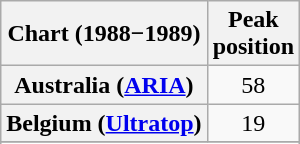<table class="wikitable plainrowheaders sortable" style="text-align:left">
<tr>
<th scope="col">Chart (1988−1989)</th>
<th scope="col">Peak<br>position</th>
</tr>
<tr>
<th scope="row" align="left">Australia (<a href='#'>ARIA</a>)</th>
<td style="text-align:center;">58</td>
</tr>
<tr>
<th scope="row" style="text-align:left;">Belgium (<a href='#'>Ultratop</a>)</th>
<td style="text-align:center;">19</td>
</tr>
<tr>
</tr>
<tr>
</tr>
<tr>
</tr>
</table>
